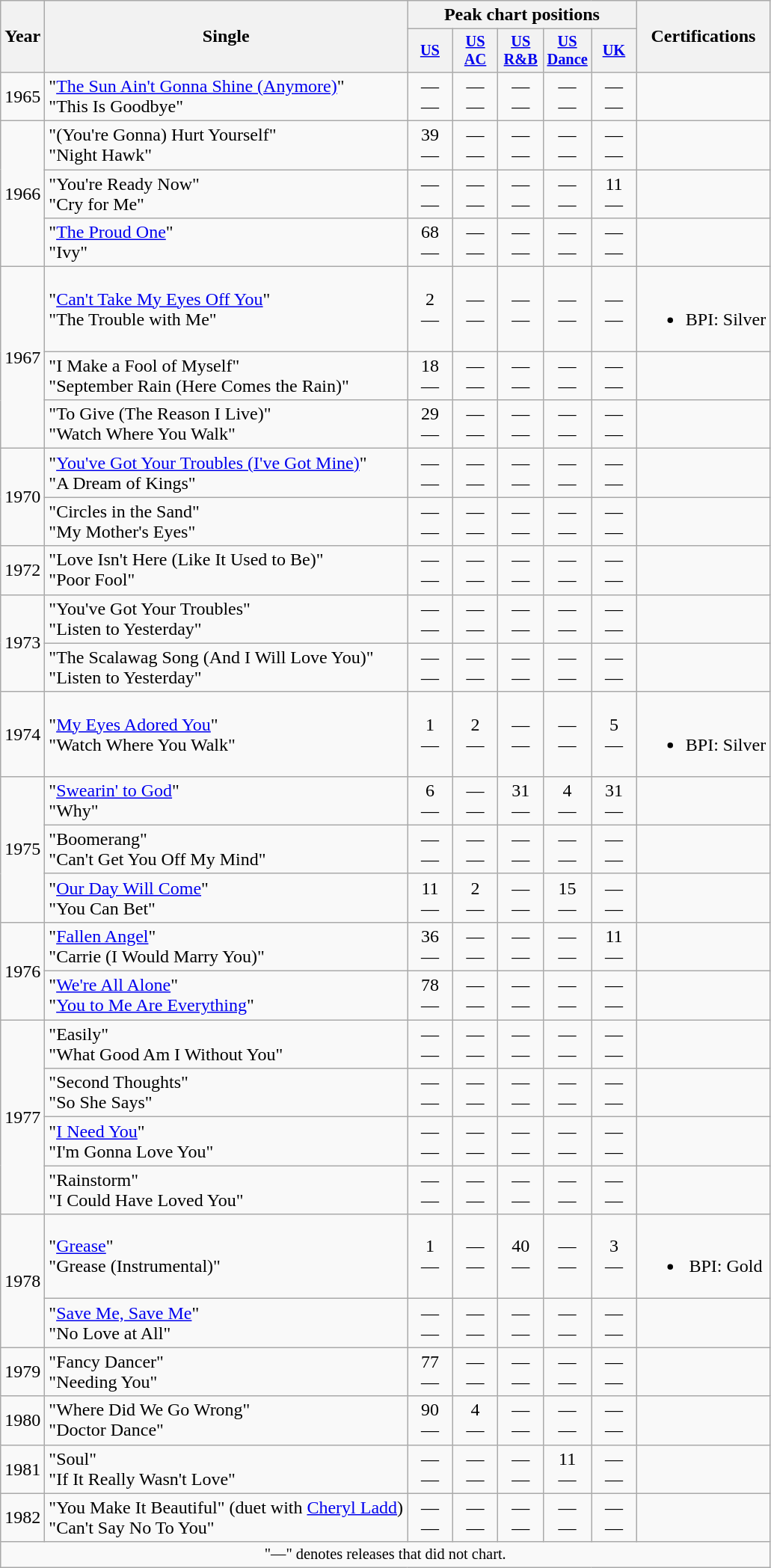<table class="wikitable" style="text-align:center;">
<tr>
<th style="text-align:center;" rowspan="2">Year</th>
<th style="text-align:center;" rowspan="2">Single</th>
<th style="text-align:center;" colspan="5">Peak chart positions</th>
<th scope="col" rowspan="2">Certifications</th>
</tr>
<tr>
<th scope=col style="width:2.5em;font-size:85%"><a href='#'>US</a><br></th>
<th scope=col style="width:2.5em;font-size:85%"><a href='#'>US AC</a><br></th>
<th scope=col style="width:2.5em;font-size:85%"><a href='#'>US R&B</a><br></th>
<th scope=col style="width:2.5em;font-size:85%"><a href='#'>US Dance</a><br></th>
<th scope=col style="width:2.5em;font-size:85%"><a href='#'>UK</a><br></th>
</tr>
<tr>
<td>1965</td>
<td style="text-align:left;">"<a href='#'>The Sun Ain't Gonna Shine (Anymore)</a>"<br>"This Is Goodbye"</td>
<td>—<br>—</td>
<td>—<br>—</td>
<td>—<br>—</td>
<td>—<br>—</td>
<td>—<br>—</td>
<td></td>
</tr>
<tr>
<td rowspan="3">1966</td>
<td style="text-align:left;">"(You're Gonna) Hurt Yourself"<br>"Night Hawk"</td>
<td>39<br>—</td>
<td>—<br>—</td>
<td>—<br>—</td>
<td>—<br>—</td>
<td>—<br>—</td>
<td></td>
</tr>
<tr>
<td style="text-align:left;">"You're Ready Now"<br>"Cry for Me"</td>
<td>—<br>—</td>
<td>—<br>—</td>
<td>—<br>—</td>
<td>—<br>—</td>
<td>11<br>—</td>
<td></td>
</tr>
<tr>
<td style="text-align:left;">"<a href='#'>The Proud One</a>"<br>"Ivy"</td>
<td>68<br>—</td>
<td>—<br>—</td>
<td>—<br>—</td>
<td>—<br>—</td>
<td>—<br>—</td>
<td></td>
</tr>
<tr>
<td rowspan="3">1967</td>
<td style="text-align:left;">"<a href='#'>Can't Take My Eyes Off You</a>"<br>"The Trouble with Me"</td>
<td>2<br>—</td>
<td>—<br>—</td>
<td>—<br>—</td>
<td>—<br>—</td>
<td>—<br>—</td>
<td><br><ul><li>BPI: Silver</li></ul></td>
</tr>
<tr>
<td style="text-align:left;">"I Make a Fool of Myself"<br>"September Rain (Here Comes the Rain)"</td>
<td>18<br>—</td>
<td>—<br>—</td>
<td>—<br>—</td>
<td>—<br>—</td>
<td>—<br>—</td>
<td></td>
</tr>
<tr>
<td style="text-align:left;">"To Give (The Reason I Live)"<br>"Watch Where You Walk"</td>
<td>29<br>—</td>
<td>—<br>—</td>
<td>—<br>—</td>
<td>—<br>—</td>
<td>—<br>—</td>
<td></td>
</tr>
<tr>
<td rowspan="2">1970</td>
<td style="text-align:left;">"<a href='#'>You've Got Your Troubles (I've Got Mine)</a>"<br>"A Dream of Kings"</td>
<td>—<br>—</td>
<td>—<br>—</td>
<td>—<br>—</td>
<td>—<br>—</td>
<td>—<br>—</td>
<td></td>
</tr>
<tr>
<td style="text-align:left;">"Circles in the Sand"<br>"My Mother's Eyes"</td>
<td>—<br>—</td>
<td>—<br>—</td>
<td>—<br>—</td>
<td>—<br>—</td>
<td>—<br>—</td>
<td></td>
</tr>
<tr>
<td>1972</td>
<td style="text-align:left;">"Love Isn't Here (Like It Used to Be)"<br>"Poor Fool"</td>
<td>—<br>—</td>
<td>—<br>—</td>
<td>—<br>—</td>
<td>—<br>—</td>
<td>—<br>—</td>
<td></td>
</tr>
<tr>
<td rowspan="2">1973</td>
<td style="text-align:left;">"You've Got Your Troubles"<br>"Listen to Yesterday"</td>
<td>—<br>—</td>
<td>—<br>—</td>
<td>—<br>—</td>
<td>—<br>—</td>
<td>—<br>—</td>
<td></td>
</tr>
<tr>
<td style="text-align:left;">"The Scalawag Song (And I Will Love You)"<br>"Listen to Yesterday"</td>
<td>—<br>—</td>
<td>—<br>—</td>
<td>—<br>—</td>
<td>—<br>—</td>
<td>—<br>—</td>
<td></td>
</tr>
<tr>
<td>1974</td>
<td style="text-align:left;">"<a href='#'>My Eyes Adored You</a>"<br>"Watch Where You Walk"</td>
<td>1<br>—</td>
<td>2<br>—</td>
<td>—<br>—</td>
<td>—<br>—</td>
<td>5<br>—</td>
<td><br><ul><li>BPI: Silver</li></ul></td>
</tr>
<tr>
<td rowspan="3">1975</td>
<td style="text-align:left;">"<a href='#'>Swearin' to God</a>"<br>"Why"</td>
<td>6<br>—</td>
<td>—<br>—</td>
<td>31<br>—</td>
<td>4<br>—</td>
<td>31<br>—</td>
<td></td>
</tr>
<tr>
<td style="text-align:left;">"Boomerang"<br>"Can't Get You Off My Mind"</td>
<td>—<br>—</td>
<td>—<br>—</td>
<td>—<br>—</td>
<td>—<br>—</td>
<td>—<br>—</td>
<td></td>
</tr>
<tr>
<td style="text-align:left;">"<a href='#'>Our Day Will Come</a>"<br>"You Can Bet"</td>
<td>11<br>—</td>
<td>2<br>—</td>
<td>—<br>—</td>
<td>15<br>—</td>
<td>—<br>—</td>
<td></td>
</tr>
<tr>
<td rowspan="2">1976</td>
<td style="text-align:left;">"<a href='#'>Fallen Angel</a>"<br>"Carrie (I Would Marry You)"</td>
<td>36<br>—</td>
<td>—<br>—</td>
<td>—<br>—</td>
<td>—<br>—</td>
<td>11<br>—</td>
<td></td>
</tr>
<tr>
<td style="text-align:left;">"<a href='#'>We're All Alone</a>"<br>"<a href='#'>You to Me Are Everything</a>"</td>
<td>78<br>—</td>
<td>—<br>—</td>
<td>—<br>—</td>
<td>—<br>—</td>
<td>—<br>—</td>
<td></td>
</tr>
<tr>
<td rowspan="4">1977</td>
<td style="text-align:left;">"Easily"<br>"What Good Am I Without You"</td>
<td>—<br>—</td>
<td>—<br>—</td>
<td>—<br>—</td>
<td>—<br>—</td>
<td>—<br>—</td>
<td></td>
</tr>
<tr>
<td style="text-align:left;">"Second Thoughts"<br>"So She Says"</td>
<td>—<br>—</td>
<td>—<br>—</td>
<td>—<br>—</td>
<td>—<br>—</td>
<td>—<br>—</td>
<td></td>
</tr>
<tr>
<td style="text-align:left;">"<a href='#'>I Need You</a>"<br>"I'm Gonna Love You"</td>
<td>—<br>—</td>
<td>—<br>—</td>
<td>—<br>—</td>
<td>—<br>—</td>
<td>—<br>—</td>
<td></td>
</tr>
<tr>
<td style="text-align:left;">"Rainstorm"<br>"I Could Have Loved You"</td>
<td>—<br>—</td>
<td>—<br>—</td>
<td>—<br>—</td>
<td>—<br>—</td>
<td>—<br>—</td>
<td></td>
</tr>
<tr>
<td rowspan="2">1978</td>
<td style="text-align:left;">"<a href='#'>Grease</a>"<br>"Grease (Instrumental)"</td>
<td>1<br>—</td>
<td>—<br>—</td>
<td>40<br>—</td>
<td>—<br>—</td>
<td>3<br>—</td>
<td><br><ul><li>BPI: Gold</li></ul></td>
</tr>
<tr>
<td style="text-align:left;">"<a href='#'>Save Me, Save Me</a>"<br>"No Love at All"</td>
<td>—<br>—</td>
<td>—<br>—</td>
<td>—<br>—</td>
<td>—<br>—</td>
<td>—<br>—</td>
<td></td>
</tr>
<tr>
<td>1979</td>
<td style="text-align:left;">"Fancy Dancer"<br>"Needing You"</td>
<td>77<br>—</td>
<td>—<br>—</td>
<td>—<br>—</td>
<td>—<br>—</td>
<td>—<br>—</td>
<td></td>
</tr>
<tr>
<td>1980</td>
<td style="text-align:left;">"Where Did We Go Wrong"<br>"Doctor Dance"</td>
<td>90<br>—</td>
<td>4<br>—</td>
<td>—<br>—</td>
<td>—<br>—</td>
<td>—<br>—</td>
<td></td>
</tr>
<tr>
<td>1981</td>
<td style="text-align:left;">"Soul"<br>"If It Really Wasn't Love"</td>
<td>—<br>—</td>
<td>—<br>—</td>
<td>—<br>—</td>
<td>11<br>—</td>
<td>—<br>—</td>
<td></td>
</tr>
<tr>
<td>1982</td>
<td style="text-align:left;">"You Make It Beautiful" (duet with <a href='#'>Cheryl Ladd</a>)<br>"Can't Say No To You"</td>
<td>—<br>—</td>
<td>—<br>—</td>
<td>—<br>—</td>
<td>—<br>—</td>
<td>—<br>—</td>
<td></td>
</tr>
<tr>
<td colspan="11" style="text-align:center; font-size:85%">"—" denotes releases that did not chart.</td>
</tr>
</table>
